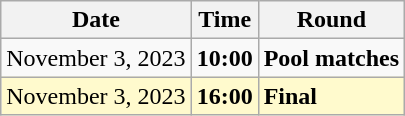<table class="wikitable">
<tr>
<th>Date</th>
<th>Time</th>
<th>Round</th>
</tr>
<tr>
<td>November 3, 2023</td>
<td><strong>10:00</strong></td>
<td><strong>Pool matches</strong></td>
</tr>
<tr style=background:lemonchiffon>
<td>November 3, 2023</td>
<td><strong>16:00</strong></td>
<td><strong>Final</strong></td>
</tr>
</table>
